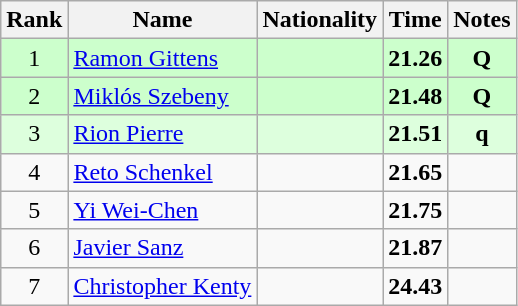<table class="wikitable sortable" style="text-align:center">
<tr>
<th>Rank</th>
<th>Name</th>
<th>Nationality</th>
<th>Time</th>
<th>Notes</th>
</tr>
<tr bgcolor=ccffcc>
<td>1</td>
<td align=left><a href='#'>Ramon Gittens</a></td>
<td align=left></td>
<td><strong>21.26</strong></td>
<td><strong>Q</strong></td>
</tr>
<tr bgcolor=ccffcc>
<td>2</td>
<td align=left><a href='#'>Miklós Szebeny</a></td>
<td align=left></td>
<td><strong>21.48</strong></td>
<td><strong>Q</strong></td>
</tr>
<tr bgcolor=ddffdd>
<td>3</td>
<td align=left><a href='#'>Rion Pierre</a></td>
<td align=left></td>
<td><strong>21.51</strong></td>
<td><strong>q</strong></td>
</tr>
<tr>
<td>4</td>
<td align=left><a href='#'>Reto Schenkel</a></td>
<td align=left></td>
<td><strong>21.65</strong></td>
<td></td>
</tr>
<tr>
<td>5</td>
<td align=left><a href='#'>Yi Wei-Chen</a></td>
<td align=left></td>
<td><strong>21.75</strong></td>
<td></td>
</tr>
<tr>
<td>6</td>
<td align=left><a href='#'>Javier Sanz</a></td>
<td align=left></td>
<td><strong>21.87</strong></td>
<td></td>
</tr>
<tr>
<td>7</td>
<td align=left><a href='#'>Christopher Kenty</a></td>
<td align=left></td>
<td><strong>24.43</strong></td>
<td></td>
</tr>
</table>
